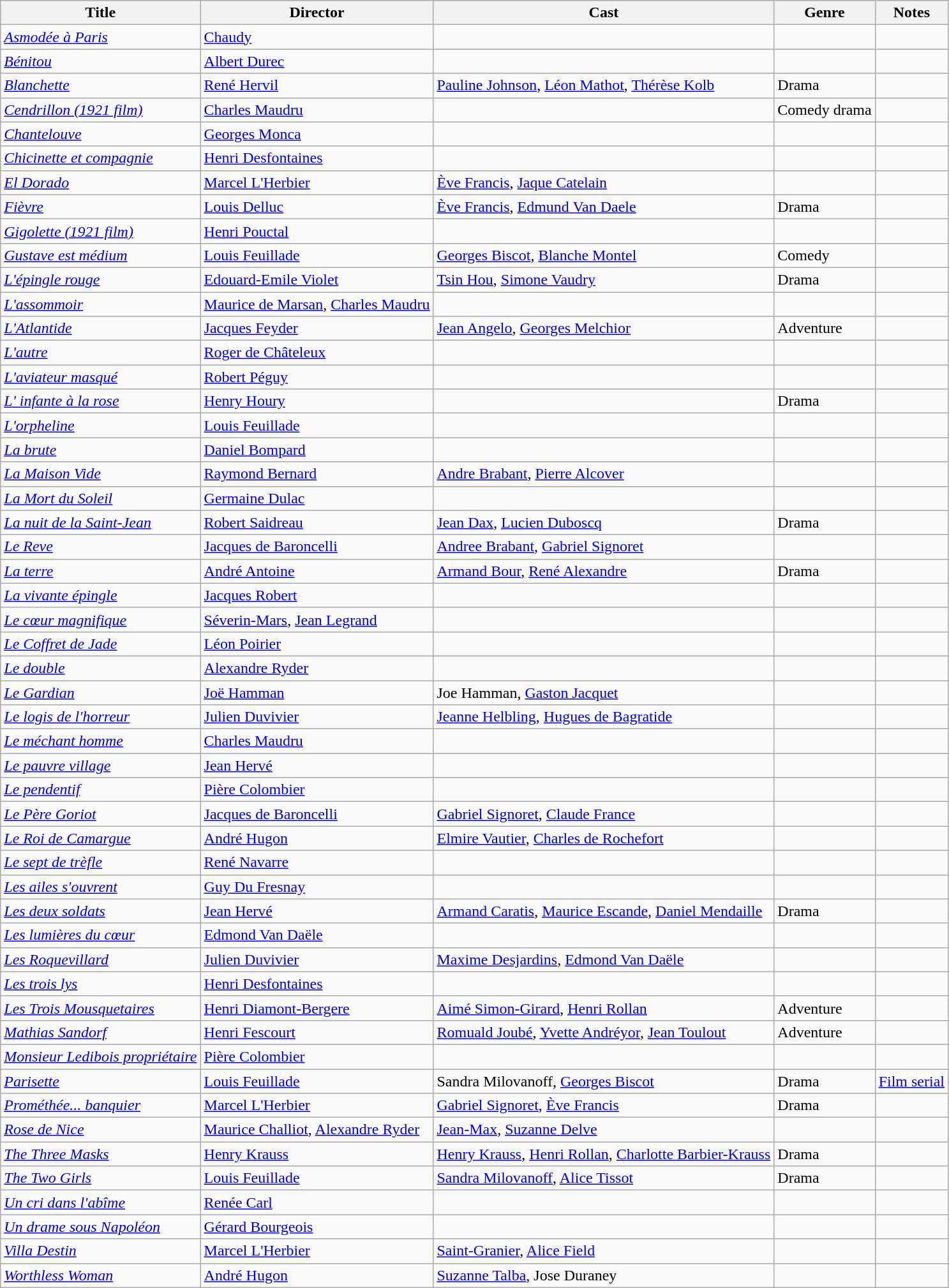<table class="wikitable">
<tr>
<th>Title</th>
<th>Director</th>
<th>Cast</th>
<th>Genre</th>
<th>Notes</th>
</tr>
<tr>
<td><em><a href='#'>Asmodée à Paris</a></em></td>
<td><a href='#'>Chaudy</a></td>
<td></td>
<td></td>
<td></td>
</tr>
<tr>
<td><em><a href='#'>Bénitou</a></em></td>
<td><a href='#'>Albert Durec</a></td>
<td></td>
<td></td>
<td></td>
</tr>
<tr>
<td><em><a href='#'>Blanchette</a></em></td>
<td><a href='#'>René Hervil</a></td>
<td><a href='#'>Pauline Johnson</a>, <a href='#'>Léon Mathot</a>, <a href='#'>Thérèse Kolb</a></td>
<td>Drama</td>
<td></td>
</tr>
<tr>
<td><em><a href='#'>Cendrillon (1921 film)</a></em></td>
<td><a href='#'>Charles Maudru</a></td>
<td></td>
<td>Comedy drama</td>
<td></td>
</tr>
<tr>
<td><em><a href='#'>Chantelouve</a></em></td>
<td><a href='#'>Georges Monca</a></td>
<td></td>
<td></td>
<td></td>
</tr>
<tr>
<td><em><a href='#'>Chicinette et compagnie</a></em></td>
<td><a href='#'>Henri Desfontaines</a></td>
<td></td>
<td></td>
<td></td>
</tr>
<tr>
<td><em><a href='#'>El Dorado</a></em></td>
<td><a href='#'>Marcel L'Herbier</a></td>
<td><a href='#'>Ève Francis</a>, <a href='#'>Jaque Catelain</a></td>
<td></td>
<td></td>
</tr>
<tr>
<td><em><a href='#'>Fièvre</a></em></td>
<td><a href='#'>Louis Delluc</a></td>
<td><a href='#'>Ève Francis</a>, <a href='#'>Edmund Van Daele</a></td>
<td>Drama</td>
<td></td>
</tr>
<tr>
<td><em><a href='#'>Gigolette (1921 film)</a></em></td>
<td><a href='#'>Henri Pouctal</a></td>
<td></td>
<td></td>
<td></td>
</tr>
<tr>
<td><em><a href='#'>Gustave est médium</a></em></td>
<td><a href='#'>Louis Feuillade</a></td>
<td><a href='#'>Georges Biscot</a>, <a href='#'>Blanche Montel</a></td>
<td>Comedy</td>
<td></td>
</tr>
<tr>
<td><em><a href='#'>L'épingle rouge</a></em></td>
<td><a href='#'>Edouard-Emile Violet</a></td>
<td><a href='#'>Tsin Hou</a>, <a href='#'>Simone Vaudry</a></td>
<td>Drama</td>
<td></td>
</tr>
<tr>
<td><em><a href='#'>L'assommoir</a></em></td>
<td><a href='#'>Maurice de Marsan</a>, <a href='#'>Charles Maudru</a></td>
<td></td>
<td></td>
<td></td>
</tr>
<tr>
<td><em><a href='#'>L'Atlantide</a></em></td>
<td><a href='#'>Jacques Feyder</a></td>
<td><a href='#'>Jean Angelo</a>, <a href='#'>Georges Melchior</a></td>
<td>Adventure</td>
<td></td>
</tr>
<tr>
<td><em><a href='#'>L'autre</a></em></td>
<td><a href='#'>Roger de Châteleux</a></td>
<td></td>
<td></td>
<td></td>
</tr>
<tr>
<td><em><a href='#'>L'aviateur masqué</a></em></td>
<td><a href='#'>Robert Péguy</a></td>
<td></td>
<td></td>
<td></td>
</tr>
<tr>
<td><em><a href='#'>L' infante à la rose</a></em></td>
<td><a href='#'>Henry Houry</a></td>
<td></td>
<td>Drama</td>
<td></td>
</tr>
<tr>
<td><em><a href='#'>L'orpheline</a></em></td>
<td><a href='#'>Louis Feuillade</a></td>
<td></td>
<td></td>
<td></td>
</tr>
<tr>
<td><em><a href='#'>La brute</a></em></td>
<td><a href='#'>Daniel Bompard</a></td>
<td></td>
<td></td>
<td></td>
</tr>
<tr>
<td><em><a href='#'>La Maison Vide</a></em></td>
<td><a href='#'>Raymond Bernard</a></td>
<td><a href='#'>Andre Brabant</a>, <a href='#'>Pierre Alcover</a></td>
<td></td>
<td></td>
</tr>
<tr>
<td><em><a href='#'>La Mort du Soleil</a></em></td>
<td><a href='#'>Germaine Dulac</a></td>
<td></td>
<td></td>
<td></td>
</tr>
<tr>
<td><em><a href='#'>La nuit de la Saint-Jean</a></em></td>
<td><a href='#'>Robert Saidreau</a></td>
<td><a href='#'>Jean Dax</a>, <a href='#'>Lucien Duboscq</a></td>
<td>Drama</td>
<td></td>
</tr>
<tr>
<td><em><a href='#'>Le Reve</a></em></td>
<td><a href='#'>Jacques de Baroncelli</a></td>
<td><a href='#'>Andree Brabant</a>, <a href='#'>Gabriel Signoret</a></td>
<td></td>
<td></td>
</tr>
<tr>
<td><em><a href='#'>La terre</a></em></td>
<td><a href='#'>André Antoine</a></td>
<td><a href='#'>Armand Bour</a>, <a href='#'>René Alexandre</a></td>
<td>Drama</td>
<td></td>
</tr>
<tr>
<td><em><a href='#'>La vivante épingle</a></em></td>
<td><a href='#'>Jacques Robert</a></td>
<td></td>
<td></td>
<td></td>
</tr>
<tr>
<td><em><a href='#'>Le cœur magnifique</a></em></td>
<td><a href='#'>Séverin-Mars</a>, <a href='#'>Jean Legrand</a></td>
<td></td>
<td></td>
<td></td>
</tr>
<tr>
<td><em><a href='#'>Le Coffret de Jade</a></em></td>
<td><a href='#'>Léon Poirier</a></td>
<td></td>
<td></td>
<td></td>
</tr>
<tr>
<td><em><a href='#'>Le double</a></em></td>
<td><a href='#'>Alexandre Ryder</a></td>
<td></td>
<td></td>
<td></td>
</tr>
<tr>
<td><em><a href='#'>Le Gardian</a></em></td>
<td><a href='#'>Joë Hamman</a></td>
<td>Joe Hamman, <a href='#'>Gaston Jacquet</a></td>
<td></td>
<td></td>
</tr>
<tr>
<td><em><a href='#'>Le logis de l'horreur</a></em></td>
<td><a href='#'>Julien Duvivier</a></td>
<td><a href='#'>Jeanne Helbling</a>, <a href='#'>Hugues de Bagratide</a></td>
<td></td>
<td></td>
</tr>
<tr>
<td><em><a href='#'>Le méchant homme</a></em></td>
<td><a href='#'>Charles Maudru</a></td>
<td></td>
<td></td>
<td></td>
</tr>
<tr>
<td><em><a href='#'>Le pauvre village</a></em></td>
<td><a href='#'>Jean Hervé</a></td>
<td></td>
<td></td>
<td></td>
</tr>
<tr>
<td><em><a href='#'>Le pendentif</a></em></td>
<td><a href='#'>Pière Colombier</a></td>
<td></td>
<td></td>
<td></td>
</tr>
<tr>
<td><em><a href='#'>Le Père Goriot</a></em></td>
<td><a href='#'>Jacques de Baroncelli</a></td>
<td><a href='#'>Gabriel Signoret</a>, <a href='#'>Claude France</a></td>
<td></td>
<td></td>
</tr>
<tr>
<td><em><a href='#'>Le Roi de Camargue</a></em></td>
<td><a href='#'>André Hugon</a></td>
<td><a href='#'>Elmire Vautier</a>, <a href='#'>Charles de Rochefort</a></td>
<td></td>
<td></td>
</tr>
<tr>
<td><em><a href='#'>Le sept de trèfle</a></em></td>
<td><a href='#'>René Navarre</a></td>
<td></td>
<td></td>
<td></td>
</tr>
<tr>
<td><em><a href='#'>Les ailes s'ouvrent</a></em></td>
<td><a href='#'>Guy Du Fresnay</a></td>
<td></td>
<td></td>
<td></td>
</tr>
<tr>
<td><em><a href='#'>Les deux soldats</a></em></td>
<td><a href='#'>Jean Hervé</a></td>
<td><a href='#'>Armand Caratis</a>, <a href='#'>Maurice Escande</a>, <a href='#'>Daniel Mendaille</a></td>
<td>Drama</td>
<td></td>
</tr>
<tr>
<td><em><a href='#'>Les lumières du cœur</a></em></td>
<td><a href='#'>Edmond Van Daële</a></td>
<td></td>
<td></td>
<td></td>
</tr>
<tr>
<td><em><a href='#'>Les Roquevillard</a></em></td>
<td><a href='#'>Julien Duvivier</a></td>
<td><a href='#'>Maxime Desjardins</a>, <a href='#'>Edmond Van Daële</a></td>
<td></td>
<td></td>
</tr>
<tr>
<td><em><a href='#'>Les trois lys</a></em></td>
<td><a href='#'>Henri Desfontaines</a></td>
<td></td>
<td></td>
<td></td>
</tr>
<tr>
<td><em><a href='#'>Les Trois Mousquetaires</a></em></td>
<td><a href='#'>Henri Diamont-Bergere</a></td>
<td><a href='#'>Aimé Simon-Girard</a>, <a href='#'>Henri Rollan</a></td>
<td>Adventure</td>
<td></td>
</tr>
<tr>
<td><em><a href='#'>Mathias Sandorf</a></em></td>
<td><a href='#'>Henri Fescourt</a></td>
<td><a href='#'>Romuald Joubé</a>, <a href='#'>Yvette Andréyor</a>, <a href='#'>Jean Toulout</a></td>
<td>Adventure</td>
<td></td>
</tr>
<tr>
<td><em><a href='#'>Monsieur Ledibois propriétaire</a></em></td>
<td><a href='#'>Pière Colombier</a></td>
<td></td>
<td></td>
<td></td>
</tr>
<tr>
<td><em><a href='#'>Parisette</a></em></td>
<td><a href='#'>Louis Feuillade</a></td>
<td>Sandra Milovanoff, <a href='#'>Georges Biscot</a></td>
<td>Drama</td>
<td><a href='#'>Film serial</a></td>
</tr>
<tr>
<td><em><a href='#'>Prométhée... banquier</a></em></td>
<td><a href='#'>Marcel L'Herbier</a></td>
<td><a href='#'>Gabriel Signoret</a>, <a href='#'>Ève Francis</a></td>
<td>Drama</td>
<td></td>
</tr>
<tr>
<td><em><a href='#'>Rose de Nice</a></em></td>
<td><a href='#'>Maurice Challiot</a>, <a href='#'>Alexandre Ryder</a></td>
<td><a href='#'>Jean-Max</a>, <a href='#'>Suzanne Delve</a></td>
<td></td>
<td></td>
</tr>
<tr>
<td><em><a href='#'>The Three Masks</a></em></td>
<td><a href='#'>Henry Krauss</a></td>
<td><a href='#'>Henry Krauss</a>, <a href='#'>Henri Rollan</a>, <a href='#'>Charlotte Barbier-Krauss</a></td>
<td>Drama</td>
<td></td>
</tr>
<tr>
<td><em><a href='#'>The Two Girls</a></em></td>
<td><a href='#'>Louis Feuillade</a></td>
<td><a href='#'>Sandra Milovanoff</a>, <a href='#'>Alice Tissot</a></td>
<td>Drama</td>
<td></td>
</tr>
<tr>
<td><em><a href='#'>Un cri dans l'abîme</a></em></td>
<td><a href='#'>Renée Carl</a></td>
<td></td>
<td></td>
<td></td>
</tr>
<tr>
<td><em><a href='#'>Un drame sous Napoléon</a></em></td>
<td><a href='#'>Gérard Bourgeois</a></td>
<td></td>
<td></td>
<td></td>
</tr>
<tr>
<td><em><a href='#'>Villa Destin</a></em></td>
<td><a href='#'>Marcel L'Herbier</a></td>
<td><a href='#'>Saint-Granier</a>, <a href='#'>Alice Field</a></td>
<td></td>
<td></td>
</tr>
<tr>
<td><em><a href='#'>Worthless Woman</a></em></td>
<td><a href='#'>André Hugon</a></td>
<td><a href='#'>Suzanne Talba</a>, Jose Duraney</td>
<td></td>
<td></td>
</tr>
</table>
